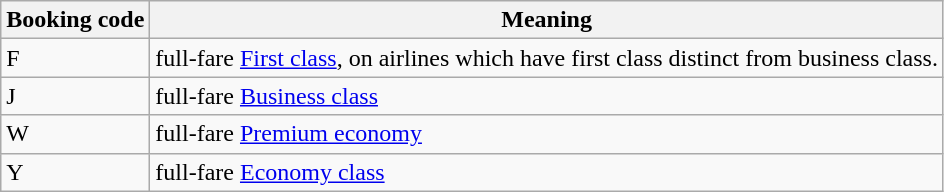<table class="wikitable">
<tr>
<th>Booking code</th>
<th>Meaning</th>
</tr>
<tr>
<td>F</td>
<td>full-fare <a href='#'>First class</a>, on airlines which have first class distinct from business class.</td>
</tr>
<tr>
<td>J</td>
<td>full-fare <a href='#'>Business class</a></td>
</tr>
<tr>
<td>W</td>
<td>full-fare <a href='#'>Premium economy</a></td>
</tr>
<tr>
<td>Y</td>
<td>full-fare <a href='#'>Economy class</a></td>
</tr>
</table>
